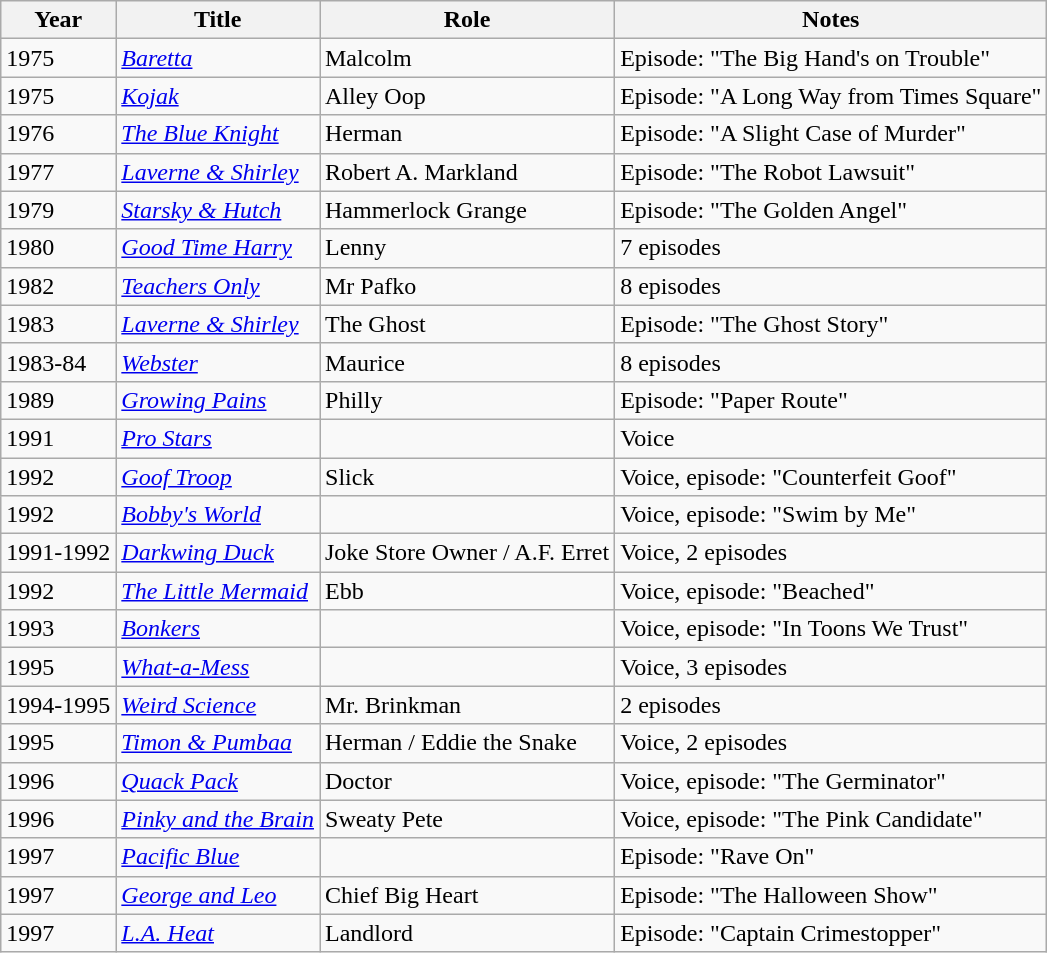<table class="wikitable sortable plainrowheaders" style="white-space:nowrap">
<tr>
<th>Year</th>
<th>Title</th>
<th>Role</th>
<th>Notes</th>
</tr>
<tr>
<td>1975</td>
<td><em><a href='#'>Baretta </a></em></td>
<td>Malcolm</td>
<td>Episode: "The Big Hand's on Trouble"</td>
</tr>
<tr>
<td>1975</td>
<td><em><a href='#'>Kojak</a></em></td>
<td>Alley Oop</td>
<td>Episode: "A Long Way from Times Square"</td>
</tr>
<tr>
<td>1976</td>
<td><em><a href='#'>The Blue Knight</a></em></td>
<td>Herman</td>
<td>Episode: "A Slight Case of Murder"</td>
</tr>
<tr>
<td>1977</td>
<td><em><a href='#'>Laverne & Shirley</a></em></td>
<td>Robert A. Markland</td>
<td>Episode: "The Robot Lawsuit"</td>
</tr>
<tr>
<td>1979</td>
<td><em><a href='#'>Starsky & Hutch</a></em></td>
<td>Hammerlock Grange</td>
<td>Episode: "The Golden Angel"</td>
</tr>
<tr>
<td>1980</td>
<td><em><a href='#'>Good Time Harry</a></em></td>
<td>Lenny</td>
<td>7 episodes</td>
</tr>
<tr>
<td>1982</td>
<td><em><a href='#'>Teachers Only</a></em></td>
<td>Mr Pafko</td>
<td>8 episodes</td>
</tr>
<tr>
<td>1983</td>
<td><em><a href='#'>Laverne & Shirley</a></em></td>
<td>The Ghost</td>
<td>Episode: "The Ghost Story"</td>
</tr>
<tr>
<td>1983-84</td>
<td><em><a href='#'> Webster</a></em></td>
<td>Maurice</td>
<td>8 episodes</td>
</tr>
<tr>
<td>1989</td>
<td><em><a href='#'>Growing Pains</a></em></td>
<td>Philly</td>
<td>Episode: "Paper Route"</td>
</tr>
<tr>
<td>1991</td>
<td><em><a href='#'>Pro Stars</a></em></td>
<td></td>
<td>Voice</td>
</tr>
<tr>
<td>1992</td>
<td><em><a href='#'>Goof Troop</a></em></td>
<td>Slick</td>
<td>Voice, episode: "Counterfeit Goof"</td>
</tr>
<tr>
<td>1992</td>
<td><em><a href='#'>Bobby's World </a></em></td>
<td></td>
<td>Voice, episode: "Swim by Me"</td>
</tr>
<tr>
<td>1991-1992</td>
<td><em><a href='#'>Darkwing Duck</a></em></td>
<td>Joke Store Owner / A.F. Erret</td>
<td>Voice, 2 episodes</td>
</tr>
<tr>
<td>1992</td>
<td><em><a href='#'>The Little Mermaid</a></em></td>
<td>Ebb</td>
<td>Voice, episode: "Beached"</td>
</tr>
<tr>
<td>1993</td>
<td><em><a href='#'>Bonkers</a></em></td>
<td></td>
<td>Voice, episode: "In Toons We Trust"</td>
</tr>
<tr>
<td>1995</td>
<td><em><a href='#'>What-a-Mess</a></em></td>
<td></td>
<td>Voice, 3 episodes</td>
</tr>
<tr>
<td>1994-1995</td>
<td><em><a href='#'>Weird Science</a></em></td>
<td>Mr. Brinkman</td>
<td>2 episodes</td>
</tr>
<tr>
<td>1995</td>
<td><em><a href='#'>Timon & Pumbaa</a></em></td>
<td>Herman / Eddie the Snake</td>
<td>Voice, 2 episodes</td>
</tr>
<tr>
<td>1996</td>
<td><em><a href='#'>Quack Pack</a></em></td>
<td>Doctor</td>
<td>Voice, episode: "The Germinator"</td>
</tr>
<tr>
<td>1996</td>
<td><em><a href='#'>Pinky and the Brain</a></em></td>
<td>Sweaty Pete</td>
<td>Voice, episode: "The Pink Candidate"</td>
</tr>
<tr>
<td>1997</td>
<td><em><a href='#'>Pacific Blue</a></em></td>
<td></td>
<td>Episode: "Rave On"</td>
</tr>
<tr>
<td>1997</td>
<td><em><a href='#'>George and Leo</a></em></td>
<td>Chief Big Heart</td>
<td>Episode: "The Halloween Show"</td>
</tr>
<tr>
<td>1997</td>
<td><em><a href='#'>L.A. Heat</a></em></td>
<td>Landlord</td>
<td>Episode: "Captain Crimestopper"</td>
</tr>
</table>
